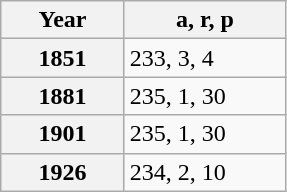<table class="wikitable" style="margin:0 0 0 3em; border:1px solid darkgrey;">
<tr>
<th style="width:75px;">Year</th>
<th style="width:100px;">a, r, p</th>
</tr>
<tr>
<th>1851</th>
<td>233, 3, 4 </td>
</tr>
<tr>
<th>1881</th>
<td>235, 1, 30 </td>
</tr>
<tr>
<th>1901</th>
<td>235, 1, 30 </td>
</tr>
<tr>
<th>1926</th>
<td>234, 2, 10 </td>
</tr>
</table>
